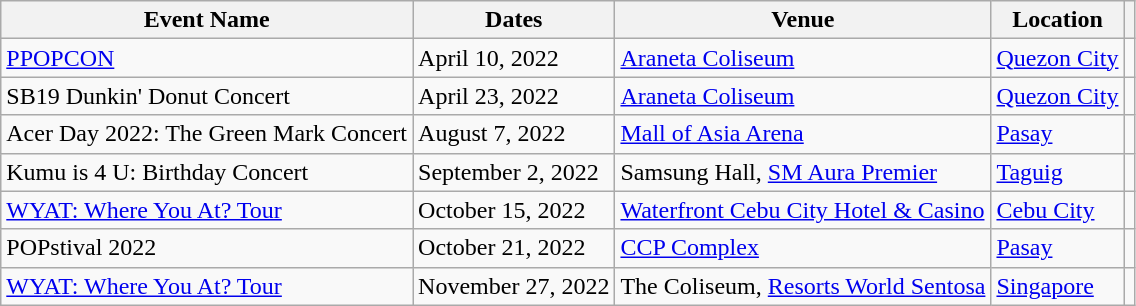<table class="wikitable">
<tr>
<th>Event Name</th>
<th>Dates</th>
<th>Venue</th>
<th>Location</th>
<th></th>
</tr>
<tr>
<td><a href='#'>PPOPCON</a></td>
<td>April 10, 2022</td>
<td><a href='#'>Araneta Coliseum</a></td>
<td><a href='#'>Quezon City</a></td>
<td></td>
</tr>
<tr>
<td>SB19 Dunkin' Donut Concert</td>
<td>April 23, 2022</td>
<td><a href='#'>Araneta Coliseum</a></td>
<td><a href='#'>Quezon City</a></td>
<td></td>
</tr>
<tr>
<td>Acer Day 2022: The Green Mark Concert</td>
<td>August 7, 2022</td>
<td><a href='#'>Mall of Asia Arena</a></td>
<td><a href='#'>Pasay</a></td>
<td></td>
</tr>
<tr>
<td>Kumu is 4 U: Birthday Concert</td>
<td>September 2, 2022</td>
<td>Samsung Hall, <a href='#'>SM Aura Premier</a></td>
<td><a href='#'>Taguig</a></td>
<td></td>
</tr>
<tr>
<td><a href='#'>WYAT: Where You At? Tour</a></td>
<td>October 15, 2022</td>
<td><a href='#'>Waterfront Cebu City Hotel & Casino</a></td>
<td><a href='#'>Cebu City</a></td>
<td></td>
</tr>
<tr>
<td>POPstival 2022</td>
<td>October 21, 2022</td>
<td><a href='#'>CCP Complex</a></td>
<td><a href='#'>Pasay</a></td>
<td></td>
</tr>
<tr>
<td><a href='#'>WYAT: Where You At? Tour</a></td>
<td>November 27, 2022</td>
<td>The Coliseum, <a href='#'>Resorts World Sentosa</a></td>
<td><a href='#'>Singapore</a></td>
<td></td>
</tr>
</table>
